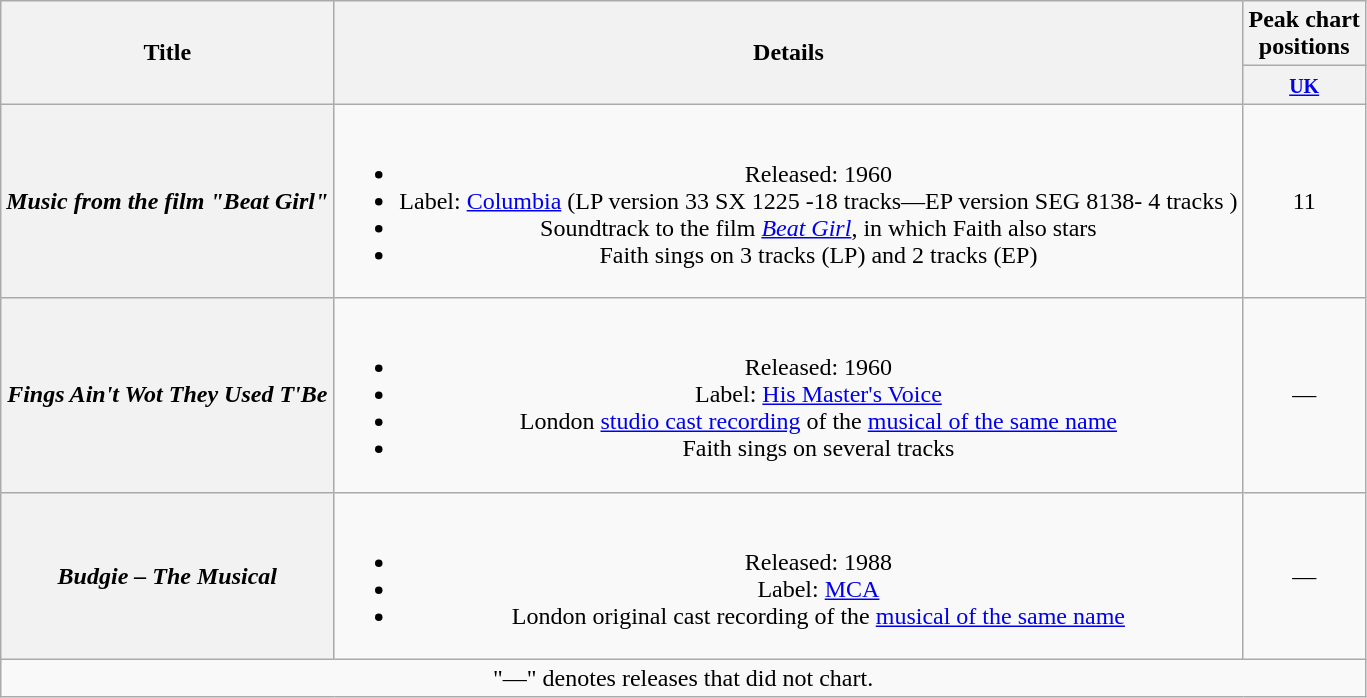<table class="wikitable plainrowheaders" style="text-align:center;">
<tr>
<th scope="col" rowspan="2">Title</th>
<th scope="col" rowspan="2">Details</th>
<th scope="col">Peak chart<br>positions</th>
</tr>
<tr>
<th><small><a href='#'>UK</a></small><br></th>
</tr>
<tr>
<th scope="row"><em>Music from the film "Beat Girl"</em></th>
<td><br><ul><li>Released: 1960</li><li>Label: <a href='#'>Columbia</a> (LP version 33 SX 1225 -18 tracks—EP version SEG 8138- 4 tracks )</li><li>Soundtrack to the film <em><a href='#'>Beat Girl</a></em>, in which Faith also stars</li><li>Faith sings on 3 tracks (LP) and 2 tracks (EP)</li></ul></td>
<td>11</td>
</tr>
<tr>
<th scope="row"><em>Fings Ain't Wot They Used T'Be</em></th>
<td><br><ul><li>Released: 1960</li><li>Label: <a href='#'>His Master's Voice</a></li><li>London <a href='#'>studio cast recording</a> of the <a href='#'>musical of the same name</a></li><li>Faith sings on several tracks</li></ul></td>
<td>—</td>
</tr>
<tr>
<th scope="row"><em>Budgie – The Musical</em></th>
<td><br><ul><li>Released: 1988</li><li>Label: <a href='#'>MCA</a></li><li>London original cast recording of the <a href='#'>musical of the same name</a></li></ul></td>
<td>—</td>
</tr>
<tr>
<td colspan="3">"—" denotes releases that did not chart.</td>
</tr>
</table>
